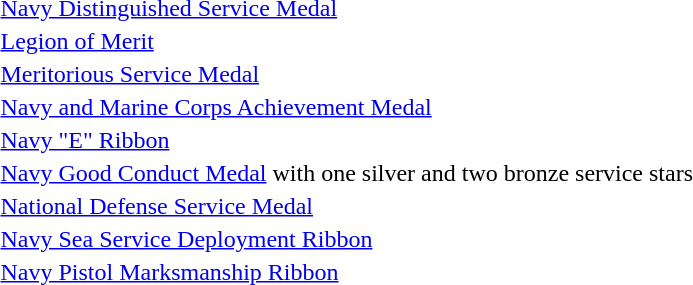<table>
<tr>
<td></td>
<td><a href='#'>Navy Distinguished Service Medal</a></td>
</tr>
<tr>
<td></td>
<td><a href='#'>Legion of Merit</a></td>
</tr>
<tr>
<td></td>
<td><a href='#'>Meritorious Service Medal</a></td>
</tr>
<tr>
<td></td>
<td><a href='#'>Navy and Marine Corps Achievement Medal</a></td>
</tr>
<tr>
<td></td>
<td><a href='#'>Navy "E" Ribbon</a></td>
</tr>
<tr>
<td></td>
<td><a href='#'>Navy Good Conduct Medal</a> with one silver and two bronze service stars</td>
</tr>
<tr>
<td></td>
<td><a href='#'>National Defense Service Medal</a></td>
</tr>
<tr>
<td></td>
<td><a href='#'>Navy Sea Service Deployment Ribbon</a></td>
</tr>
<tr>
<td></td>
<td><a href='#'>Navy Pistol Marksmanship Ribbon</a></td>
</tr>
</table>
